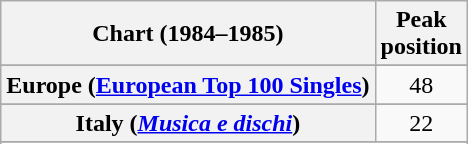<table class="wikitable sortable plainrowheaders" style="text-align:center">
<tr>
<th scope="col">Chart (1984–1985)</th>
<th scope="col">Peak<br>position</th>
</tr>
<tr>
</tr>
<tr>
<th scope="row">Europe (<a href='#'>European Top 100 Singles</a>)</th>
<td>48</td>
</tr>
<tr>
</tr>
<tr>
<th scope="row">Italy (<em><a href='#'>Musica e dischi</a></em>)</th>
<td>22</td>
</tr>
<tr>
</tr>
<tr>
</tr>
</table>
